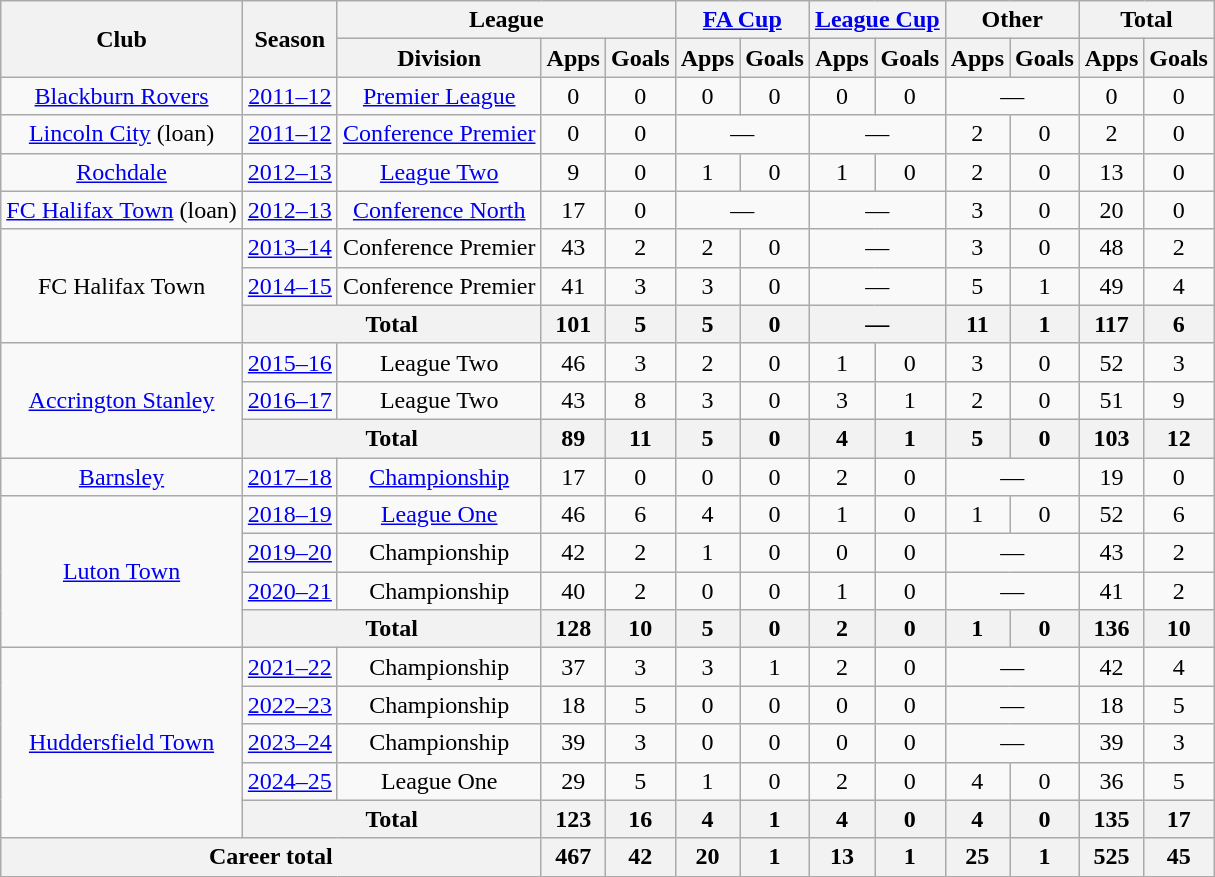<table class=wikitable style=text-align:center>
<tr>
<th rowspan=2>Club</th>
<th rowspan=2>Season</th>
<th colspan=3>League</th>
<th colspan=2><a href='#'>FA Cup</a></th>
<th colspan=2><a href='#'>League Cup</a></th>
<th colspan=2>Other</th>
<th colspan=2>Total</th>
</tr>
<tr>
<th>Division</th>
<th>Apps</th>
<th>Goals</th>
<th>Apps</th>
<th>Goals</th>
<th>Apps</th>
<th>Goals</th>
<th>Apps</th>
<th>Goals</th>
<th>Apps</th>
<th>Goals</th>
</tr>
<tr>
<td><a href='#'>Blackburn Rovers</a></td>
<td><a href='#'>2011–12</a></td>
<td><a href='#'>Premier League</a></td>
<td>0</td>
<td>0</td>
<td>0</td>
<td>0</td>
<td>0</td>
<td>0</td>
<td colspan="2">—</td>
<td>0</td>
<td>0</td>
</tr>
<tr>
<td><a href='#'>Lincoln City</a> (loan)</td>
<td><a href='#'>2011–12</a></td>
<td><a href='#'>Conference Premier</a></td>
<td>0</td>
<td>0</td>
<td colspan=2>—</td>
<td colspan=2>—</td>
<td>2</td>
<td>0</td>
<td>2</td>
<td>0</td>
</tr>
<tr>
<td><a href='#'>Rochdale</a></td>
<td><a href='#'>2012–13</a></td>
<td><a href='#'>League Two</a></td>
<td>9</td>
<td>0</td>
<td>1</td>
<td>0</td>
<td>1</td>
<td>0</td>
<td>2</td>
<td>0</td>
<td>13</td>
<td>0</td>
</tr>
<tr>
<td><a href='#'>FC Halifax Town</a> (loan)</td>
<td><a href='#'>2012–13</a></td>
<td><a href='#'>Conference North</a></td>
<td>17</td>
<td>0</td>
<td colspan=2>—</td>
<td colspan=2>—</td>
<td>3</td>
<td>0</td>
<td>20</td>
<td>0</td>
</tr>
<tr>
<td rowspan=3>FC Halifax Town</td>
<td><a href='#'>2013–14</a></td>
<td>Conference Premier</td>
<td>43</td>
<td>2</td>
<td>2</td>
<td>0</td>
<td colspan=2>—</td>
<td>3</td>
<td>0</td>
<td>48</td>
<td>2</td>
</tr>
<tr>
<td><a href='#'>2014–15</a></td>
<td>Conference Premier</td>
<td>41</td>
<td>3</td>
<td>3</td>
<td>0</td>
<td colspan=2>—</td>
<td>5</td>
<td>1</td>
<td>49</td>
<td>4</td>
</tr>
<tr>
<th colspan=2>Total</th>
<th>101</th>
<th>5</th>
<th>5</th>
<th>0</th>
<th colspan=2>—</th>
<th>11</th>
<th>1</th>
<th>117</th>
<th>6</th>
</tr>
<tr>
<td rowspan=3><a href='#'>Accrington Stanley</a></td>
<td><a href='#'>2015–16</a></td>
<td>League Two</td>
<td>46</td>
<td>3</td>
<td>2</td>
<td>0</td>
<td>1</td>
<td>0</td>
<td>3</td>
<td>0</td>
<td>52</td>
<td>3</td>
</tr>
<tr>
<td><a href='#'>2016–17</a></td>
<td>League Two</td>
<td>43</td>
<td>8</td>
<td>3</td>
<td>0</td>
<td>3</td>
<td>1</td>
<td>2</td>
<td>0</td>
<td>51</td>
<td>9</td>
</tr>
<tr>
<th colspan=2>Total</th>
<th>89</th>
<th>11</th>
<th>5</th>
<th>0</th>
<th>4</th>
<th>1</th>
<th>5</th>
<th>0</th>
<th>103</th>
<th>12</th>
</tr>
<tr>
<td><a href='#'>Barnsley</a></td>
<td><a href='#'>2017–18</a></td>
<td><a href='#'>Championship</a></td>
<td>17</td>
<td>0</td>
<td>0</td>
<td>0</td>
<td>2</td>
<td>0</td>
<td colspan=2>—</td>
<td>19</td>
<td>0</td>
</tr>
<tr>
<td rowspan=4><a href='#'>Luton Town</a></td>
<td><a href='#'>2018–19</a></td>
<td><a href='#'>League One</a></td>
<td>46</td>
<td>6</td>
<td>4</td>
<td>0</td>
<td>1</td>
<td>0</td>
<td>1</td>
<td>0</td>
<td>52</td>
<td>6</td>
</tr>
<tr>
<td><a href='#'>2019–20</a></td>
<td>Championship</td>
<td>42</td>
<td>2</td>
<td>1</td>
<td>0</td>
<td>0</td>
<td>0</td>
<td colspan=2>—</td>
<td>43</td>
<td>2</td>
</tr>
<tr>
<td><a href='#'>2020–21</a></td>
<td>Championship</td>
<td>40</td>
<td>2</td>
<td>0</td>
<td>0</td>
<td>1</td>
<td>0</td>
<td colspan=2>—</td>
<td>41</td>
<td>2</td>
</tr>
<tr>
<th colspan=2>Total</th>
<th>128</th>
<th>10</th>
<th>5</th>
<th>0</th>
<th>2</th>
<th>0</th>
<th>1</th>
<th>0</th>
<th>136</th>
<th>10</th>
</tr>
<tr>
<td rowspan="5"><a href='#'>Huddersfield Town</a></td>
<td><a href='#'>2021–22</a></td>
<td>Championship</td>
<td>37</td>
<td>3</td>
<td>3</td>
<td>1</td>
<td>2</td>
<td>0</td>
<td colspan=2>—</td>
<td>42</td>
<td>4</td>
</tr>
<tr>
<td><a href='#'>2022–23</a></td>
<td>Championship</td>
<td>18</td>
<td>5</td>
<td>0</td>
<td>0</td>
<td>0</td>
<td>0</td>
<td colspan="2">—</td>
<td>18</td>
<td>5</td>
</tr>
<tr>
<td><a href='#'>2023–24</a></td>
<td>Championship</td>
<td>39</td>
<td>3</td>
<td>0</td>
<td>0</td>
<td>0</td>
<td>0</td>
<td colspan="2">—</td>
<td>39</td>
<td>3</td>
</tr>
<tr>
<td><a href='#'>2024–25</a></td>
<td>League One</td>
<td>29</td>
<td>5</td>
<td>1</td>
<td>0</td>
<td>2</td>
<td>0</td>
<td>4</td>
<td>0</td>
<td>36</td>
<td>5</td>
</tr>
<tr>
<th colspan="2">Total</th>
<th>123</th>
<th>16</th>
<th>4</th>
<th>1</th>
<th>4</th>
<th>0</th>
<th>4</th>
<th>0</th>
<th>135</th>
<th>17</th>
</tr>
<tr>
<th colspan="3">Career total</th>
<th>467</th>
<th>42</th>
<th>20</th>
<th>1</th>
<th>13</th>
<th>1</th>
<th>25</th>
<th>1</th>
<th>525</th>
<th>45</th>
</tr>
</table>
